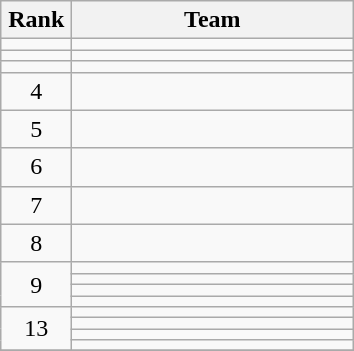<table class="wikitable" style="text-align: center;">
<tr>
<th width=40>Rank</th>
<th width=180>Team</th>
</tr>
<tr align=center>
<td></td>
<td style="text-align:left;"></td>
</tr>
<tr align=center>
<td></td>
<td style="text-align:left;"></td>
</tr>
<tr align=center>
<td></td>
<td style="text-align:left;"></td>
</tr>
<tr align=center>
<td>4</td>
<td style="text-align:left;"></td>
</tr>
<tr align=center>
<td>5</td>
<td style="text-align:left;"></td>
</tr>
<tr align=center>
<td>6</td>
<td style="text-align:left;"></td>
</tr>
<tr align=center>
<td>7</td>
<td style="text-align:left;"></td>
</tr>
<tr align=center>
<td>8</td>
<td style="text-align:left;"></td>
</tr>
<tr align=center>
<td rowspan=4>9</td>
<td style="text-align:left;"></td>
</tr>
<tr align=center>
<td style="text-align:left;"></td>
</tr>
<tr align=center>
<td style="text-align:left;"></td>
</tr>
<tr align=center>
<td style="text-align:left;"></td>
</tr>
<tr align=center>
<td rowspan=4>13</td>
<td style="text-align:left;"></td>
</tr>
<tr align=center>
<td style="text-align:left;"></td>
</tr>
<tr align=center>
<td style="text-align:left;"></td>
</tr>
<tr align=center>
<td style="text-align:left;"></td>
</tr>
<tr>
</tr>
</table>
